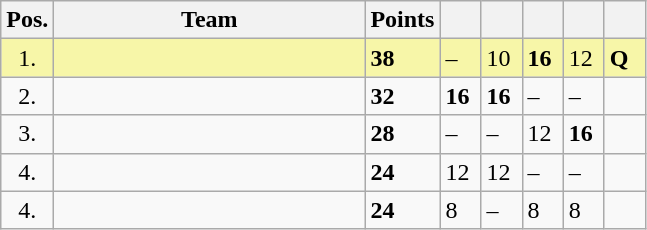<table class="wikitable">
<tr>
<th width=10px>Pos.</th>
<th width=200px>Team</th>
<th width=20px>Points</th>
<th width=20px></th>
<th width=20px></th>
<th width=20px></th>
<th width=20px></th>
<th width=20px></th>
</tr>
<tr style="background:#f7f6a8;">
<td align=center>1.</td>
<td></td>
<td><strong>38</strong></td>
<td>–</td>
<td>10</td>
<td><strong>16</strong></td>
<td>12</td>
<td><strong>Q</strong></td>
</tr>
<tr>
<td align=center>2.</td>
<td></td>
<td><strong>32</strong></td>
<td><strong>16</strong></td>
<td><strong>16</strong></td>
<td>–</td>
<td>–</td>
<td></td>
</tr>
<tr>
<td align=center>3.</td>
<td></td>
<td><strong>28</strong></td>
<td>–</td>
<td>–</td>
<td>12</td>
<td><strong>16</strong></td>
<td></td>
</tr>
<tr>
<td align=center>4.</td>
<td></td>
<td><strong>24</strong></td>
<td>12</td>
<td>12</td>
<td>–</td>
<td>–</td>
<td></td>
</tr>
<tr>
<td align=center>4.</td>
<td></td>
<td><strong>24</strong></td>
<td>8</td>
<td>–</td>
<td>8</td>
<td>8</td>
<td></td>
</tr>
</table>
